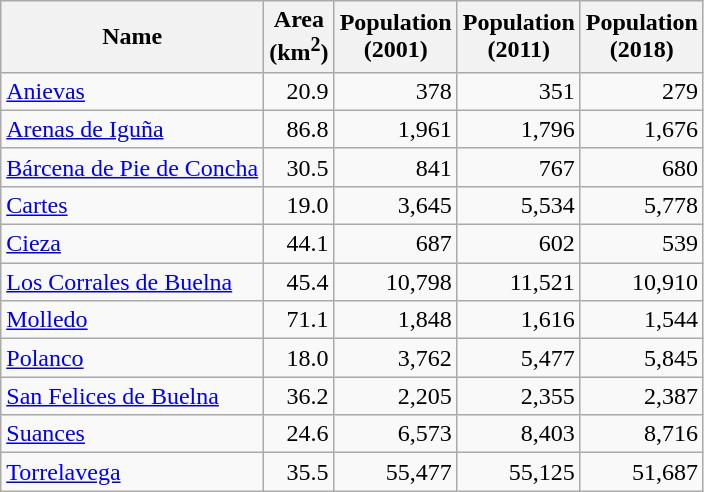<table class="wikitable sortable">
<tr>
<th>Name</th>
<th>Area<br>(km<sup>2</sup>)</th>
<th>Population<br>(2001)</th>
<th>Population<br>(2011)</th>
<th>Population<br>(2018)</th>
</tr>
<tr>
<td><a href='#'>Anievas</a></td>
<td align="right">20.9</td>
<td align="right">378</td>
<td align="right">351</td>
<td align="right">279</td>
</tr>
<tr>
<td><a href='#'>Arenas de Iguña</a></td>
<td align="right">86.8</td>
<td align="right">1,961</td>
<td align="right">1,796</td>
<td align="right">1,676</td>
</tr>
<tr>
<td><a href='#'>Bárcena de Pie de Concha</a></td>
<td align="right">30.5</td>
<td align="right">841</td>
<td align="right">767</td>
<td align="right">680</td>
</tr>
<tr>
<td><a href='#'>Cartes</a></td>
<td align="right">19.0</td>
<td align="right">3,645</td>
<td align="right">5,534</td>
<td align="right">5,778</td>
</tr>
<tr>
<td><a href='#'>Cieza</a></td>
<td align="right">44.1</td>
<td align="right">687</td>
<td align="right">602</td>
<td align="right">539</td>
</tr>
<tr>
<td><a href='#'>Los Corrales de Buelna</a></td>
<td align="right">45.4</td>
<td align="right">10,798</td>
<td align="right">11,521</td>
<td align="right">10,910</td>
</tr>
<tr>
<td><a href='#'>Molledo</a></td>
<td align="right">71.1</td>
<td align="right">1,848</td>
<td align="right">1,616</td>
<td align="right">1,544</td>
</tr>
<tr>
<td><a href='#'>Polanco</a></td>
<td align="right">18.0</td>
<td align="right">3,762</td>
<td align="right">5,477</td>
<td align="right">5,845</td>
</tr>
<tr>
<td><a href='#'>San Felices de Buelna</a></td>
<td align="right">36.2</td>
<td align="right">2,205</td>
<td align="right">2,355</td>
<td align="right">2,387</td>
</tr>
<tr>
<td><a href='#'>Suances</a></td>
<td align="right">24.6</td>
<td align="right">6,573</td>
<td align="right">8,403</td>
<td align="right">8,716</td>
</tr>
<tr>
<td><a href='#'>Torrelavega</a></td>
<td align="right">35.5</td>
<td align="right">55,477</td>
<td align="right">55,125</td>
<td align="right">51,687</td>
</tr>
</table>
